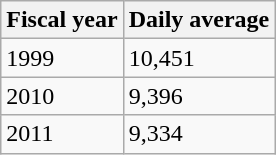<table class="wikitable">
<tr>
<th>Fiscal year</th>
<th>Daily average</th>
</tr>
<tr>
<td>1999</td>
<td>10,451</td>
</tr>
<tr>
<td>2010</td>
<td>9,396</td>
</tr>
<tr>
<td>2011</td>
<td>9,334</td>
</tr>
</table>
